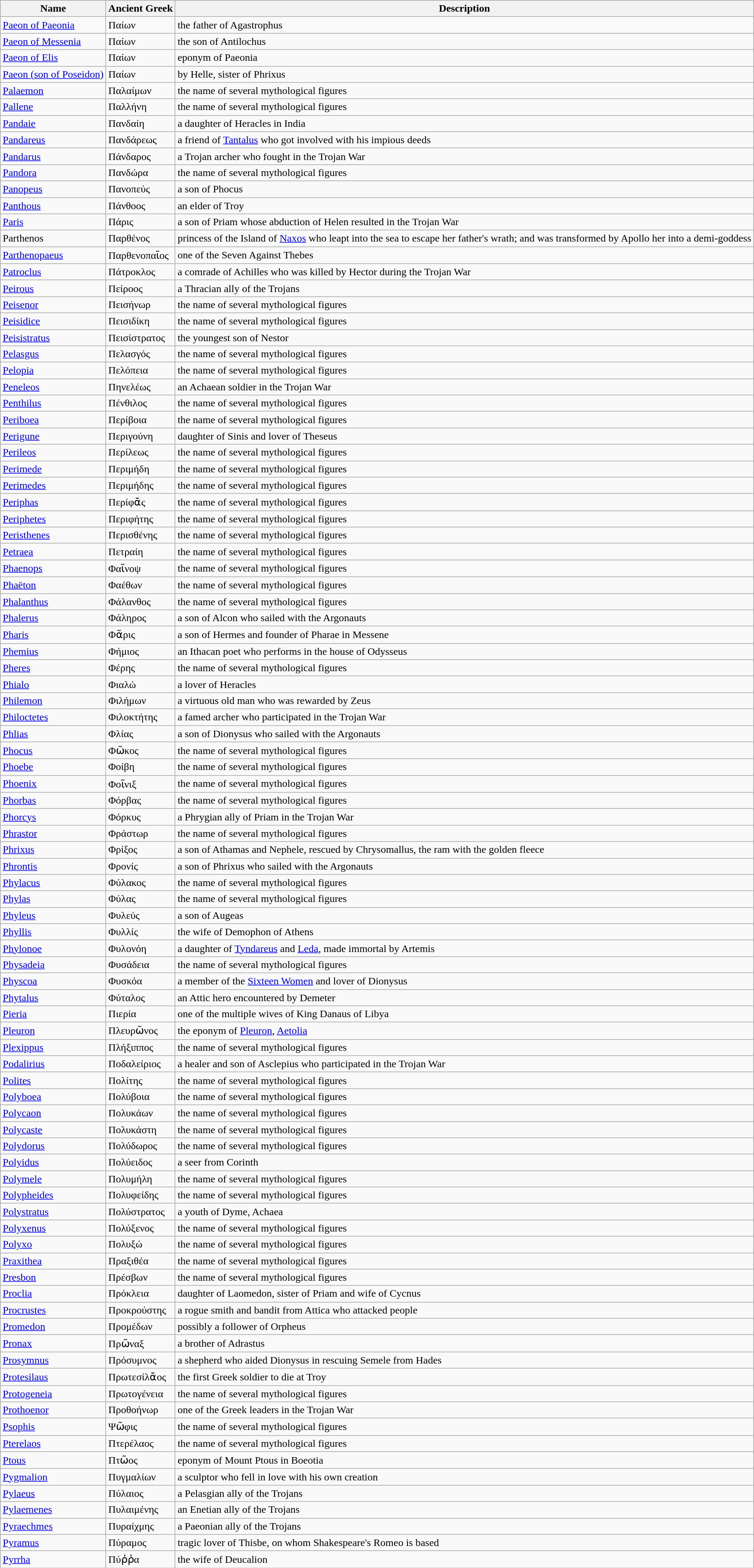<table class="wikitable">
<tr>
<th>Name</th>
<th>Ancient Greek</th>
<th>Description</th>
</tr>
<tr>
<td><a href='#'>Paeon of Paeonia</a></td>
<td>Παίων</td>
<td>the father of Agastrophus</td>
</tr>
<tr>
<td><a href='#'>Paeon of Messenia</a></td>
<td>Παίων</td>
<td>the son of Antilochus</td>
</tr>
<tr>
<td><a href='#'>Paeon of Elis</a></td>
<td>Παίων</td>
<td>eponym of Paeonia</td>
</tr>
<tr>
<td><a href='#'>Paeon (son of Poseidon)</a></td>
<td>Παίων</td>
<td>by Helle, sister of Phrixus</td>
</tr>
<tr>
<td><a href='#'>Palaemon</a></td>
<td>Παλαίμων</td>
<td>the name of several mythological figures</td>
</tr>
<tr>
<td><a href='#'>Pallene</a></td>
<td>Παλλήνη</td>
<td>the name of several mythological figures</td>
</tr>
<tr>
<td><a href='#'>Pandaie</a></td>
<td>Πανδαίη</td>
<td>a daughter of Heracles in India</td>
</tr>
<tr>
<td><a href='#'>Pandareus</a></td>
<td>Πανδάρεως</td>
<td>a friend of <a href='#'>Tantalus</a> who got involved with his impious deeds</td>
</tr>
<tr>
<td><a href='#'>Pandarus</a></td>
<td>Πάνδαρος</td>
<td>a Trojan archer who fought in the Trojan War</td>
</tr>
<tr>
<td><a href='#'>Pandora</a></td>
<td>Πανδώρα</td>
<td>the name of several mythological figures</td>
</tr>
<tr>
<td><a href='#'>Panopeus</a></td>
<td>Πανοπεύς</td>
<td>a son of Phocus</td>
</tr>
<tr>
<td><a href='#'>Panthous</a></td>
<td>Πάνθοος</td>
<td>an elder of Troy</td>
</tr>
<tr>
<td><a href='#'>Paris</a></td>
<td>Πάρις</td>
<td>a son of Priam whose abduction of Helen resulted in the Trojan War</td>
</tr>
<tr>
<td>Parthenos</td>
<td>Παρθένος</td>
<td>princess of the Island of <a href='#'>Naxos</a> who leapt into the sea to escape her father's wrath; and was transformed by Apollo her into a demi-goddess</td>
</tr>
<tr>
<td><a href='#'>Parthenopaeus</a></td>
<td>Παρθενοπαῖος</td>
<td>one of the Seven Against Thebes</td>
</tr>
<tr>
<td><a href='#'>Patroclus</a></td>
<td>Πάτροκλος</td>
<td>a comrade of Achilles who was killed by Hector during the Trojan War</td>
</tr>
<tr>
<td><a href='#'>Peirous</a></td>
<td>Πείροος</td>
<td>a Thracian ally of the Trojans</td>
</tr>
<tr>
<td><a href='#'>Peisenor</a></td>
<td>Πεισήνωρ</td>
<td>the name of several mythological figures</td>
</tr>
<tr>
<td><a href='#'>Peisidice</a></td>
<td>Πεισιδίκη</td>
<td>the name of several mythological figures</td>
</tr>
<tr>
<td><a href='#'>Peisistratus</a></td>
<td>Πεισίστρατος</td>
<td>the youngest son of Nestor</td>
</tr>
<tr>
<td><a href='#'>Pelasgus</a></td>
<td>Πελασγός</td>
<td>the name of several mythological figures</td>
</tr>
<tr>
<td><a href='#'>Pelopia</a></td>
<td>Πελόπεια</td>
<td>the name of several mythological figures</td>
</tr>
<tr>
<td><a href='#'>Peneleos</a></td>
<td>Πηνελέως</td>
<td>an Achaean soldier in the Trojan War</td>
</tr>
<tr>
<td><a href='#'>Penthilus</a></td>
<td>Πένθιλος</td>
<td>the name of several mythological figures</td>
</tr>
<tr>
<td><a href='#'>Periboea</a></td>
<td>Περίβοια</td>
<td>the name of several mythological figures</td>
</tr>
<tr>
<td><a href='#'>Perigune</a></td>
<td>Περιγούνη</td>
<td>daughter of Sinis and lover of Theseus</td>
</tr>
<tr>
<td><a href='#'>Perileos</a></td>
<td>Περίλεως</td>
<td>the name of several mythological figures</td>
</tr>
<tr>
<td><a href='#'>Perimede</a></td>
<td>Περιμήδη</td>
<td>the name of several mythological figures</td>
</tr>
<tr>
<td><a href='#'>Perimedes</a></td>
<td>Περιμήδης</td>
<td>the name of several mythological figures</td>
</tr>
<tr>
<td><a href='#'>Periphas</a></td>
<td>Περίφᾱς</td>
<td>the name of several mythological figures</td>
</tr>
<tr>
<td><a href='#'>Periphetes</a></td>
<td>Περιφήτης</td>
<td>the name of several mythological figures</td>
</tr>
<tr>
<td><a href='#'>Peristhenes</a></td>
<td>Περισθένης</td>
<td>the name of several mythological figures</td>
</tr>
<tr>
<td><a href='#'>Petraea</a></td>
<td>Πετραίη</td>
<td>the name of several mythological figures</td>
</tr>
<tr>
<td><a href='#'>Phaenops</a></td>
<td>Φαῖνοψ</td>
<td>the name of several mythological figures</td>
</tr>
<tr>
<td><a href='#'>Phaëton</a></td>
<td>Φαέθων</td>
<td>the name of several mythological figures</td>
</tr>
<tr>
<td><a href='#'>Phalanthus</a></td>
<td>Φάλανθος</td>
<td>the name of several mythological figures</td>
</tr>
<tr>
<td><a href='#'>Phalerus</a></td>
<td>Φάληρος</td>
<td>a son of Alcon who sailed with the Argonauts</td>
</tr>
<tr>
<td><a href='#'>Pharis</a></td>
<td>Φᾶρις</td>
<td>a son of Hermes and founder of Pharae in Messene</td>
</tr>
<tr>
<td><a href='#'>Phemius</a></td>
<td>Φήμιος</td>
<td>an Ithacan poet who performs in the house of Odysseus</td>
</tr>
<tr>
<td><a href='#'>Pheres</a></td>
<td>Φέρης</td>
<td>the name of several mythological figures</td>
</tr>
<tr>
<td><a href='#'>Phialo</a></td>
<td>Φιαλώ</td>
<td>a lover of Heracles</td>
</tr>
<tr>
<td><a href='#'>Philemon</a></td>
<td>Φιλήμων</td>
<td>a virtuous old man who was rewarded by Zeus</td>
</tr>
<tr>
<td><a href='#'>Philoctetes</a></td>
<td>Φιλοκτήτης</td>
<td>a famed archer who participated in the Trojan War</td>
</tr>
<tr>
<td><a href='#'>Phlias</a></td>
<td>Φλίας</td>
<td>a son of Dionysus who sailed with the Argonauts</td>
</tr>
<tr>
<td><a href='#'>Phocus</a></td>
<td>Φῶκος</td>
<td>the name of several mythological figures</td>
</tr>
<tr>
<td><a href='#'>Phoebe</a></td>
<td>Φοίβη</td>
<td>the name of several mythological figures</td>
</tr>
<tr>
<td><a href='#'>Phoenix</a></td>
<td>Φοῖνιξ</td>
<td>the name of several mythological figures</td>
</tr>
<tr>
<td><a href='#'>Phorbas</a></td>
<td>Φόρβας</td>
<td>the name of several mythological figures</td>
</tr>
<tr>
<td><a href='#'>Phorcys</a></td>
<td>Φόρκυς</td>
<td>a Phrygian ally of Priam in the Trojan War</td>
</tr>
<tr>
<td><a href='#'>Phrastor</a></td>
<td>Φράστωρ</td>
<td>the name of several mythological figures</td>
</tr>
<tr>
<td><a href='#'>Phrixus</a></td>
<td>Φρίξος</td>
<td>a son of Athamas and Nephele, rescued by Chrysomallus, the ram with the golden fleece</td>
</tr>
<tr>
<td><a href='#'>Phrontis</a></td>
<td>Φρονίς</td>
<td>a son of Phrixus who sailed with the Argonauts</td>
</tr>
<tr>
<td><a href='#'>Phylacus</a></td>
<td>Φύλακος</td>
<td>the name of several mythological figures</td>
</tr>
<tr>
<td><a href='#'>Phylas</a></td>
<td>Φύλας</td>
<td>the name of several mythological figures</td>
</tr>
<tr>
<td><a href='#'>Phyleus</a></td>
<td>Φυλεύς</td>
<td>a son of Augeas</td>
</tr>
<tr>
<td><a href='#'>Phyllis</a></td>
<td>Φυλλίς</td>
<td>the wife of Demophon of Athens</td>
</tr>
<tr>
<td><a href='#'>Phylonoe</a></td>
<td>Φυλονόη</td>
<td>a daughter of <a href='#'>Tyndareus</a> and <a href='#'>Leda</a>, made immortal by Artemis</td>
</tr>
<tr>
<td><a href='#'>Physadeia</a></td>
<td>Φυσάδεια</td>
<td>the name of several mythological figures</td>
</tr>
<tr>
<td><a href='#'>Physcoa</a></td>
<td>Φυσκόα</td>
<td>a member of the <a href='#'>Sixteen Women</a> and lover of Dionysus</td>
</tr>
<tr>
<td><a href='#'>Phytalus</a></td>
<td>Φύταλος</td>
<td>an Attic hero encountered by Demeter</td>
</tr>
<tr>
<td><a href='#'>Pieria</a></td>
<td>Πιερία</td>
<td>one of the multiple wives of King Danaus of Libya</td>
</tr>
<tr>
<td><a href='#'>Pleuron</a></td>
<td>Πλευρῶνος</td>
<td>the eponym of <a href='#'>Pleuron</a>, <a href='#'>Aetolia</a></td>
</tr>
<tr>
<td><a href='#'>Plexippus</a></td>
<td>Πλήξιππος</td>
<td>the name of several mythological figures</td>
</tr>
<tr>
<td><a href='#'>Podalirius</a></td>
<td>Ποδαλείριος</td>
<td>a healer and son of Asclepius who participated in the Trojan War</td>
</tr>
<tr>
<td><a href='#'>Polites</a></td>
<td>Πολίτης</td>
<td>the name of several mythological figures</td>
</tr>
<tr>
<td><a href='#'>Polyboea</a></td>
<td>Πολύβοια</td>
<td>the name of several mythological figures</td>
</tr>
<tr>
<td><a href='#'>Polycaon</a></td>
<td>Πολυκάων</td>
<td>the name of several mythological figures</td>
</tr>
<tr>
<td><a href='#'>Polycaste</a></td>
<td>Πολυκάστη</td>
<td>the name of several mythological figures</td>
</tr>
<tr>
<td><a href='#'>Polydorus</a></td>
<td>Πολύδωρος</td>
<td>the name of several mythological figures</td>
</tr>
<tr>
<td><a href='#'>Polyidus</a></td>
<td>Πολύειδος</td>
<td>a seer from Corinth</td>
</tr>
<tr>
<td><a href='#'>Polymele</a></td>
<td>Πολυμήλη</td>
<td>the name of several mythological figures</td>
</tr>
<tr>
<td><a href='#'>Polypheides</a></td>
<td>Πολυφείδης</td>
<td>the name of several mythological figures</td>
</tr>
<tr>
<td><a href='#'>Polystratus</a></td>
<td>Πολύστρατος</td>
<td>a youth of Dyme, Achaea</td>
</tr>
<tr>
<td><a href='#'>Polyxenus</a></td>
<td>Πολύξενος</td>
<td>the name of several mythological figures</td>
</tr>
<tr>
<td><a href='#'>Polyxo</a></td>
<td>Πολυξώ</td>
<td>the name of several mythological figures</td>
</tr>
<tr>
<td><a href='#'>Praxithea</a></td>
<td>Πραξιθέα</td>
<td>the name of several mythological figures</td>
</tr>
<tr>
<td><a href='#'>Presbon</a></td>
<td>Πρέσβων</td>
<td>the name of several mythological figures</td>
</tr>
<tr>
<td><a href='#'>Proclia</a></td>
<td>Πρόκλεια</td>
<td>daughter of Laomedon, sister of Priam and wife of Cycnus</td>
</tr>
<tr>
<td><a href='#'>Procrustes</a></td>
<td>Προκρούστης</td>
<td>a rogue smith and bandit from Attica who attacked people</td>
</tr>
<tr>
<td><a href='#'>Promedon</a></td>
<td>Προμέδων</td>
<td>possibly a follower of Orpheus</td>
</tr>
<tr>
<td><a href='#'>Pronax</a></td>
<td>Πρῶναξ</td>
<td>a brother of Adrastus</td>
</tr>
<tr>
<td><a href='#'>Prosymnus</a></td>
<td>Πρόσυμνος</td>
<td>a shepherd who aided Dionysus in rescuing Semele from Hades</td>
</tr>
<tr>
<td><a href='#'>Protesilaus</a></td>
<td>Πρωτεσίλᾱος</td>
<td>the first Greek soldier to die at Troy</td>
</tr>
<tr>
<td><a href='#'>Protogeneia</a></td>
<td>Πρωτογένεια</td>
<td>the name of several mythological figures</td>
</tr>
<tr>
<td><a href='#'>Prothoenor</a></td>
<td>Προθοήνωρ</td>
<td>one of the Greek leaders in the Trojan War</td>
</tr>
<tr>
<td><a href='#'>Psophis</a></td>
<td>Ψῶφις</td>
<td>the name of several mythological figures</td>
</tr>
<tr>
<td><a href='#'>Pterelaos</a></td>
<td>Πτερέλαος</td>
<td>the name of several mythological figures</td>
</tr>
<tr>
<td><a href='#'>Ptous</a></td>
<td>Πτῶος</td>
<td>eponym of Mount Ptous in Boeotia</td>
</tr>
<tr>
<td><a href='#'>Pygmalion</a></td>
<td>Πυγμαλίων</td>
<td>a sculptor who fell in love with his own creation</td>
</tr>
<tr>
<td><a href='#'>Pylaeus</a></td>
<td>Πύλαιος</td>
<td>a Pelasgian ally of the Trojans</td>
</tr>
<tr>
<td><a href='#'>Pylaemenes</a></td>
<td>Πυλαιμένης</td>
<td>an Enetian ally of the Trojans</td>
</tr>
<tr>
<td><a href='#'>Pyraechmes</a></td>
<td>Πυραίχμης</td>
<td>a Paeonian ally of the Trojans</td>
</tr>
<tr>
<td><a href='#'>Pyramus</a></td>
<td>Πύραμος</td>
<td>tragic lover of Thisbe, on whom Shakespeare's Romeo is based</td>
</tr>
<tr>
<td><a href='#'>Pyrrha</a></td>
<td>Πύῤῥα</td>
<td>the wife of Deucalion</td>
</tr>
</table>
